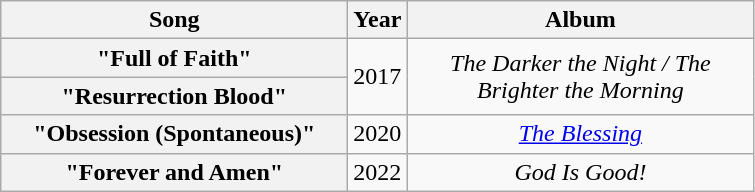<table class="wikitable plainrowheaders" style="text-align:center;">
<tr>
<th rowspan="1" style="width:14em;">Song</th>
<th rowspan="1">Year</th>
<th rowspan="1" style="width:14em;">Album</th>
</tr>
<tr>
<th scope="row">"Full of Faith"</th>
<td rowspan="2">2017</td>
<td rowspan="2"><em>The Darker the Night / The Brighter the Morning</em></td>
</tr>
<tr>
<th scope="row">"Resurrection Blood"</th>
</tr>
<tr>
<th scope="row">"Obsession (Spontaneous)"<br></th>
<td>2020</td>
<td><em><a href='#'>The Blessing</a></em></td>
</tr>
<tr>
<th scope="row">"Forever and Amen"<br></th>
<td>2022</td>
<td><em>God Is Good!</em></td>
</tr>
</table>
